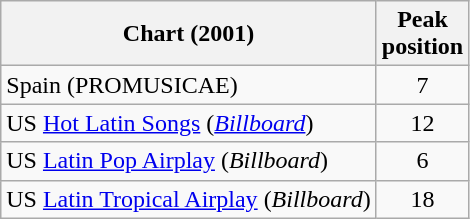<table class="wikitable">
<tr>
<th>Chart (2001)</th>
<th>Peak<br>position</th>
</tr>
<tr>
<td>Spain (PROMUSICAE)</td>
<td style="text-align:center;">7</td>
</tr>
<tr>
<td>US <a href='#'>Hot Latin Songs</a> (<em><a href='#'>Billboard</a></em>)</td>
<td style="text-align:center;">12</td>
</tr>
<tr>
<td>US <a href='#'>Latin Pop Airplay</a> (<em>Billboard</em>)</td>
<td style="text-align:center;">6</td>
</tr>
<tr>
<td>US <a href='#'>Latin Tropical Airplay</a> (<em>Billboard</em>)</td>
<td style="text-align:center;">18</td>
</tr>
</table>
